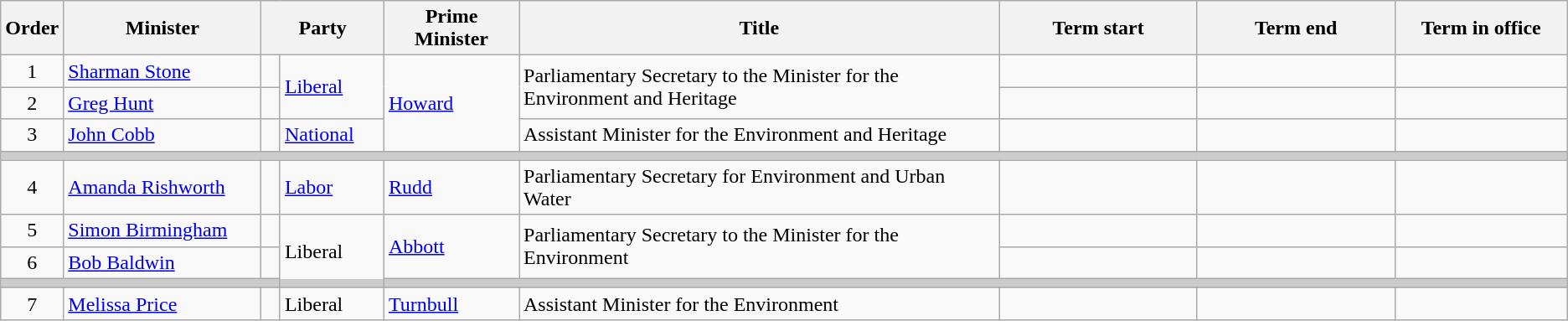<table class="wikitable">
<tr>
<th width=5>Order</th>
<th width=150>Minister</th>
<th width=100 colspan="2">Party</th>
<th width=100>Prime Minister</th>
<th width=375>Title</th>
<th width=150>Term start</th>
<th width=150>Term end</th>
<th width=130>Term in office</th>
</tr>
<tr>
<td align=center>1</td>
<td><a href='#'>Sharman Stone</a></td>
<td> </td>
<td rowspan=2><a href='#'>Liberal</a></td>
<td rowspan=3><a href='#'>Howard</a></td>
<td rowspan=2>Parliamentary Secretary to the Minister for the Environment and Heritage</td>
<td align=center></td>
<td align=center></td>
<td align=right></td>
</tr>
<tr>
<td align=center>2</td>
<td><a href='#'>Greg Hunt</a></td>
<td> </td>
<td align=center></td>
<td align=center></td>
<td align=right></td>
</tr>
<tr>
<td align=center>3</td>
<td><a href='#'>John Cobb</a></td>
<td> </td>
<td><a href='#'>National</a></td>
<td>Assistant Minister for the Environment and Heritage</td>
<td align=center></td>
<td align=center></td>
<td align=right></td>
</tr>
<tr>
<th colspan=9 style="background: #cccccc;"></th>
</tr>
<tr>
<td align=center>4</td>
<td><a href='#'>Amanda Rishworth</a></td>
<td> </td>
<td><a href='#'>Labor</a></td>
<td><a href='#'>Rudd</a></td>
<td>Parliamentary Secretary for Environment and Urban Water</td>
<td align=center></td>
<td align=center></td>
<td align=right></td>
</tr>
<tr>
<td align=center>5</td>
<td><a href='#'>Simon Birmingham</a></td>
<td> </td>
<td rowspan=3>Liberal</td>
<td rowspan=2><a href='#'>Abbott</a></td>
<td rowspan=2>Parliamentary Secretary to the Minister for the Environment</td>
<td align=center></td>
<td align=center></td>
<td align=right></td>
</tr>
<tr>
<td align=center>6</td>
<td><a href='#'>Bob Baldwin</a></td>
<td> </td>
<td align=center></td>
<td align=center></td>
<td align=right></td>
</tr>
<tr>
<th colspan=9 style="background: #cccccc;"></th>
</tr>
<tr>
<td align=center>7</td>
<td><a href='#'>Melissa Price</a></td>
<td> </td>
<td>Liberal</td>
<td><a href='#'>Turnbull</a></td>
<td>Assistant Minister for the Environment</td>
<td align=center></td>
<td align=center></td>
<td align=right></td>
</tr>
</table>
